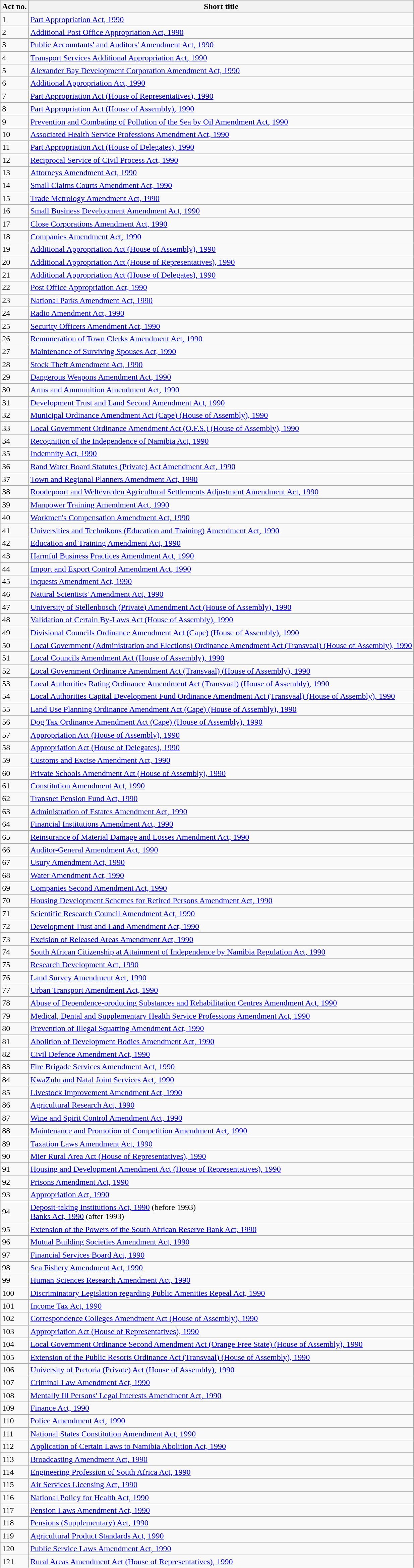<table class="wikitable sortable">
<tr>
<th>Act no.</th>
<th>Short title</th>
</tr>
<tr>
<td>1</td>
<td><a href='#'>Part Appropriation Act, 1990</a></td>
</tr>
<tr>
<td>2</td>
<td><a href='#'>Additional Post Office Appropriation Act, 1990</a></td>
</tr>
<tr>
<td>3</td>
<td><a href='#'>Public Accountants' and Auditors' Amendment Act, 1990</a></td>
</tr>
<tr>
<td>4</td>
<td><a href='#'>Transport Services Additional Appropriation Act, 1990</a></td>
</tr>
<tr>
<td>5</td>
<td><a href='#'>Alexander Bay Development Corporation Amendment Act, 1990</a></td>
</tr>
<tr>
<td>6</td>
<td><a href='#'>Additional Appropriation Act, 1990</a></td>
</tr>
<tr>
<td>7</td>
<td><a href='#'>Part Appropriation Act (House of Representatives), 1990</a></td>
</tr>
<tr>
<td>8</td>
<td><a href='#'>Part Appropriation Act (House of Assembly), 1990</a></td>
</tr>
<tr>
<td>9</td>
<td><a href='#'>Prevention and Combating of Pollution of the Sea by Oil Amendment Act, 1990</a></td>
</tr>
<tr>
<td>10</td>
<td><a href='#'>Associated Health Service Professions Amendment Act, 1990</a></td>
</tr>
<tr>
<td>11</td>
<td><a href='#'>Part Appropriation Act (House of Delegates), 1990</a></td>
</tr>
<tr>
<td>12</td>
<td><a href='#'>Reciprocal Service of Civil Process Act, 1990</a></td>
</tr>
<tr>
<td>13</td>
<td><a href='#'>Attorneys Amendment Act, 1990</a></td>
</tr>
<tr>
<td>14</td>
<td><a href='#'>Small Claims Courts Amendment Act, 1990</a></td>
</tr>
<tr>
<td>15</td>
<td><a href='#'>Trade Metrology Amendment Act, 1990</a></td>
</tr>
<tr>
<td>16</td>
<td><a href='#'>Small Business Development Amendment Act, 1990</a></td>
</tr>
<tr>
<td>17</td>
<td><a href='#'>Close Corporations Amendment Act, 1990</a></td>
</tr>
<tr>
<td>18</td>
<td><a href='#'>Companies Amendment Act, 1990</a></td>
</tr>
<tr>
<td>19</td>
<td><a href='#'>Additional Appropriation Act (House of Assembly), 1990</a></td>
</tr>
<tr>
<td>20</td>
<td><a href='#'>Additional Appropriation Act (House of Representatives), 1990</a></td>
</tr>
<tr>
<td>21</td>
<td><a href='#'>Additional Appropriation Act (House of Delegates), 1990</a></td>
</tr>
<tr>
<td>22</td>
<td><a href='#'>Post Office Appropriation Act, 1990</a></td>
</tr>
<tr>
<td>23</td>
<td><a href='#'>National Parks Amendment Act, 1990</a></td>
</tr>
<tr>
<td>24</td>
<td><a href='#'>Radio Amendment Act, 1990</a></td>
</tr>
<tr>
<td>25</td>
<td><a href='#'>Security Officers Amendment Act, 1990</a></td>
</tr>
<tr>
<td>26</td>
<td><a href='#'>Remuneration of Town Clerks Amendment Act, 1990</a></td>
</tr>
<tr>
<td>27</td>
<td><a href='#'>Maintenance of Surviving Spouses Act, 1990</a></td>
</tr>
<tr>
<td>28</td>
<td><a href='#'>Stock Theft Amendment Act, 1990</a></td>
</tr>
<tr>
<td>29</td>
<td><a href='#'>Dangerous Weapons Amendment Act, 1990</a></td>
</tr>
<tr>
<td>30</td>
<td><a href='#'>Arms and Ammunition Amendment Act, 1990</a></td>
</tr>
<tr>
<td>31</td>
<td><a href='#'>Development Trust and Land Second Amendment Act, 1990</a></td>
</tr>
<tr>
<td>32</td>
<td><a href='#'>Municipal Ordinance Amendment Act (Cape) (House of Assembly), 1990</a></td>
</tr>
<tr>
<td>33</td>
<td><a href='#'>Local Government Ordinance Amendment Act (O.F.S.) (House of Assembly), 1990</a></td>
</tr>
<tr>
<td>34</td>
<td><a href='#'>Recognition of the Independence of Namibia Act, 1990</a></td>
</tr>
<tr>
<td>35</td>
<td><a href='#'>Indemnity Act, 1990</a></td>
</tr>
<tr>
<td>36</td>
<td><a href='#'>Rand Water Board Statutes (Private) Act Amendment Act, 1990</a></td>
</tr>
<tr>
<td>37</td>
<td><a href='#'>Town and Regional Planners Amendment Act, 1990</a></td>
</tr>
<tr>
<td>38</td>
<td><a href='#'>Roodepoort and Weltevreden Agricultural Settlements Adjustment Amendment Act, 1990</a></td>
</tr>
<tr>
<td>39</td>
<td><a href='#'>Manpower Training Amendment Act, 1990</a></td>
</tr>
<tr>
<td>40</td>
<td><a href='#'>Workmen's Compensation Amendment Act, 1990</a></td>
</tr>
<tr>
<td>41</td>
<td><a href='#'>Universities and Technikons (Education and Training) Amendment Act, 1990</a></td>
</tr>
<tr>
<td>42</td>
<td><a href='#'>Education and Training Amendment Act, 1990</a></td>
</tr>
<tr>
<td>43</td>
<td><a href='#'>Harmful Business Practices Amendment Act, 1990</a></td>
</tr>
<tr>
<td>44</td>
<td><a href='#'>Import and Export Control Amendment Act, 1990</a></td>
</tr>
<tr>
<td>45</td>
<td><a href='#'>Inquests Amendment Act, 1990</a></td>
</tr>
<tr>
<td>46</td>
<td><a href='#'>Natural Scientists' Amendment Act, 1990</a></td>
</tr>
<tr>
<td>47</td>
<td><a href='#'>University of Stellenbosch (Private) Amendment Act (House of Assembly), 1990</a></td>
</tr>
<tr>
<td>48</td>
<td><a href='#'>Validation of Certain By-Laws Act (House of Assembly), 1990</a></td>
</tr>
<tr>
<td>49</td>
<td><a href='#'>Divisional Councils Ordinance Amendment Act (Cape) (House of Assembly), 1990</a></td>
</tr>
<tr>
<td>50</td>
<td><a href='#'>Local Government (Administration and Elections) Ordinance Amendment Act (Transvaal) (House of Assembly), 1990</a></td>
</tr>
<tr>
<td>51</td>
<td><a href='#'>Local Councils Amendment Act (House of Assembly), 1990</a></td>
</tr>
<tr>
<td>52</td>
<td><a href='#'>Local Government Ordinance Amendment Act (Transvaal) (House of Assembly), 1990</a></td>
</tr>
<tr>
<td>53</td>
<td><a href='#'>Local Authorities Rating Ordinance Amendment Act (Transvaal) (House of Assembly), 1990</a></td>
</tr>
<tr>
<td>54</td>
<td><a href='#'>Local Authorities Capital Development Fund Ordinance Amendment Act (Transvaal) (House of Assembly), 1990</a></td>
</tr>
<tr>
<td>55</td>
<td><a href='#'>Land Use Planning Ordinance Amendment Act (Cape) (House of Assembly), 1990</a></td>
</tr>
<tr>
<td>56</td>
<td><a href='#'>Dog Tax Ordinance Amendment Act (Cape) (House of Assembly), 1990</a></td>
</tr>
<tr>
<td>57</td>
<td><a href='#'>Appropriation Act (House of Assembly), 1990</a></td>
</tr>
<tr>
<td>58</td>
<td><a href='#'>Appropriation Act (House of Delegates), 1990</a></td>
</tr>
<tr>
<td>59</td>
<td><a href='#'>Customs and Excise Amendment Act, 1990</a></td>
</tr>
<tr>
<td>60</td>
<td><a href='#'>Private Schools Amendment Act (House of Assembly), 1990</a></td>
</tr>
<tr>
<td>61</td>
<td><a href='#'>Constitution Amendment Act, 1990</a></td>
</tr>
<tr>
<td>62</td>
<td><a href='#'>Transnet Pension Fund Act, 1990</a></td>
</tr>
<tr>
<td>63</td>
<td><a href='#'>Administration of Estates Amendment Act, 1990</a></td>
</tr>
<tr>
<td>64</td>
<td><a href='#'>Financial Institutions Amendment Act, 1990</a></td>
</tr>
<tr>
<td>65</td>
<td><a href='#'>Reinsurance of Material Damage and Losses Amendment Act, 1990</a></td>
</tr>
<tr>
<td>66</td>
<td><a href='#'>Auditor-General Amendment Act, 1990</a></td>
</tr>
<tr>
<td>67</td>
<td><a href='#'>Usury Amendment Act, 1990</a></td>
</tr>
<tr>
<td>68</td>
<td><a href='#'>Water Amendment Act, 1990</a></td>
</tr>
<tr>
<td>69</td>
<td><a href='#'>Companies Second Amendment Act, 1990</a></td>
</tr>
<tr>
<td>70</td>
<td><a href='#'>Housing Development Schemes for Retired Persons Amendment Act, 1990</a></td>
</tr>
<tr>
<td>71</td>
<td><a href='#'>Scientific Research Council Amendment Act, 1990</a></td>
</tr>
<tr>
<td>72</td>
<td><a href='#'>Development Trust and Land Amendment Act, 1990</a></td>
</tr>
<tr>
<td>73</td>
<td><a href='#'>Excision of Released Areas Amendment Act, 1990</a></td>
</tr>
<tr>
<td>74</td>
<td><a href='#'>South African Citizenship at Attainment of Independence by Namibia Regulation Act, 1990</a></td>
</tr>
<tr>
<td>75</td>
<td><a href='#'>Research Development Act, 1990</a></td>
</tr>
<tr>
<td>76</td>
<td><a href='#'>Land Survey Amendment Act, 1990</a></td>
</tr>
<tr>
<td>77</td>
<td><a href='#'>Urban Transport Amendment Act, 1990</a></td>
</tr>
<tr>
<td>78</td>
<td><a href='#'>Abuse of Dependence-producing Substances and Rehabilitation Centres Amendment Act, 1990</a></td>
</tr>
<tr>
<td>79</td>
<td><a href='#'>Medical, Dental and Supplementary Health Service Professions Amendment Act, 1990</a></td>
</tr>
<tr>
<td>80</td>
<td><a href='#'>Prevention of Illegal Squatting Amendment Act, 1990</a></td>
</tr>
<tr>
<td>81</td>
<td><a href='#'>Abolition of Development Bodies Amendment Act, 1990</a></td>
</tr>
<tr>
<td>82</td>
<td><a href='#'>Civil Defence Amendment Act, 1990</a></td>
</tr>
<tr>
<td>83</td>
<td><a href='#'>Fire Brigade Services Amendment Act, 1990</a></td>
</tr>
<tr>
<td>84</td>
<td><a href='#'>KwaZulu and Natal Joint Services Act, 1990</a></td>
</tr>
<tr>
<td>85</td>
<td><a href='#'>Livestock Improvement Amendment Act, 1990</a></td>
</tr>
<tr>
<td>86</td>
<td><a href='#'>Agricultural Research Act, 1990</a></td>
</tr>
<tr>
<td>87</td>
<td><a href='#'>Wine and Spirit Control Amendment Act, 1990</a></td>
</tr>
<tr>
<td>88</td>
<td><a href='#'>Maintenance and Promotion of Competition Amendment Act, 1990</a></td>
</tr>
<tr>
<td>89</td>
<td><a href='#'>Taxation Laws Amendment Act, 1990</a></td>
</tr>
<tr>
<td>90</td>
<td><a href='#'>Mier Rural Area Act (House of Representatives), 1990</a></td>
</tr>
<tr>
<td>91</td>
<td><a href='#'>Housing and Development Amendment Act (House of Representatives), 1990</a></td>
</tr>
<tr>
<td>92</td>
<td><a href='#'>Prisons Amendment Act, 1990</a></td>
</tr>
<tr>
<td>93</td>
<td><a href='#'>Appropriation Act, 1990</a></td>
</tr>
<tr>
<td>94</td>
<td><a href='#'>Deposit-taking Institutions Act, 1990</a> (before 1993) <br><a href='#'>Banks Act, 1990</a> (after 1993)</td>
</tr>
<tr>
<td>95</td>
<td><a href='#'>Extension of the Powers of the South African Reserve Bank Act, 1990</a></td>
</tr>
<tr>
<td>96</td>
<td><a href='#'>Mutual Building Societies Amendment Act, 1990</a></td>
</tr>
<tr>
<td>97</td>
<td><a href='#'>Financial Services Board Act, 1990</a></td>
</tr>
<tr>
<td>98</td>
<td><a href='#'>Sea Fishery Amendment Act, 1990</a></td>
</tr>
<tr>
<td>99</td>
<td><a href='#'>Human Sciences Research Amendment Act, 1990</a></td>
</tr>
<tr>
<td>100</td>
<td><a href='#'>Discriminatory Legislation regarding Public Amenities Repeal Act, 1990</a></td>
</tr>
<tr>
<td>101</td>
<td><a href='#'>Income Tax Act, 1990</a></td>
</tr>
<tr>
<td>102</td>
<td><a href='#'>Correspondence Colleges Amendment Act (House of Assembly), 1990</a></td>
</tr>
<tr>
<td>103</td>
<td><a href='#'>Appropriation Act (House of Representatives), 1990</a></td>
</tr>
<tr>
<td>104</td>
<td><a href='#'>Local Government Ordinance Second Amendment Act (Orange Free State) (House of Assembly), 1990</a></td>
</tr>
<tr>
<td>105</td>
<td><a href='#'>Extension of the Public Resorts Ordinance Act (Transvaal) (House of Assembly), 1990</a></td>
</tr>
<tr>
<td>106</td>
<td><a href='#'>University of Pretoria (Private) Act (House of Assembly), 1990</a></td>
</tr>
<tr>
<td>107</td>
<td><a href='#'>Criminal Law Amendment Act, 1990</a></td>
</tr>
<tr>
<td>108</td>
<td><a href='#'>Mentally Ill Persons' Legal Interests Amendment Act, 1990</a></td>
</tr>
<tr>
<td>109</td>
<td><a href='#'>Finance Act, 1990</a></td>
</tr>
<tr>
<td>110</td>
<td><a href='#'>Police Amendment Act, 1990</a></td>
</tr>
<tr>
<td>111</td>
<td><a href='#'>National States Constitution Amendment Act, 1990</a></td>
</tr>
<tr>
<td>112</td>
<td><a href='#'>Application of Certain Laws to Namibia Abolition Act, 1990</a></td>
</tr>
<tr>
<td>113</td>
<td><a href='#'>Broadcasting Amendment Act, 1990</a></td>
</tr>
<tr>
<td>114</td>
<td><a href='#'>Engineering Profession of South Africa Act, 1990</a></td>
</tr>
<tr>
<td>115</td>
<td><a href='#'>Air Services Licensing Act, 1990</a></td>
</tr>
<tr>
<td>116</td>
<td><a href='#'>National Policy for Health Act, 1990</a></td>
</tr>
<tr>
<td>117</td>
<td><a href='#'>Pension Laws Amendment Act, 1990</a></td>
</tr>
<tr>
<td>118</td>
<td><a href='#'>Pensions (Supplementary) Act, 1990</a></td>
</tr>
<tr>
<td>119</td>
<td><a href='#'>Agricultural Product Standards Act, 1990</a></td>
</tr>
<tr>
<td>120</td>
<td><a href='#'>Public Service Laws Amendment Act, 1990</a></td>
</tr>
<tr>
<td>121</td>
<td><a href='#'>Rural Areas Amendment Act (House of Representatives), 1990</a></td>
</tr>
</table>
